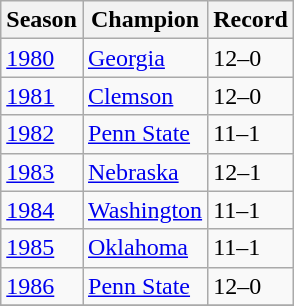<table class="wikitable">
<tr>
<th>Season</th>
<th>Champion</th>
<th>Record</th>
</tr>
<tr>
<td><a href='#'>1980</a></td>
<td><a href='#'>Georgia</a></td>
<td>12–0</td>
</tr>
<tr>
<td><a href='#'>1981</a></td>
<td><a href='#'>Clemson</a></td>
<td>12–0</td>
</tr>
<tr>
<td><a href='#'>1982</a></td>
<td><a href='#'>Penn State</a></td>
<td>11–1</td>
</tr>
<tr>
<td><a href='#'>1983</a></td>
<td><a href='#'>Nebraska</a></td>
<td>12–1</td>
</tr>
<tr>
<td><a href='#'>1984</a></td>
<td><a href='#'>Washington</a></td>
<td>11–1</td>
</tr>
<tr>
<td><a href='#'>1985</a></td>
<td><a href='#'>Oklahoma</a></td>
<td>11–1</td>
</tr>
<tr>
<td><a href='#'>1986</a></td>
<td><a href='#'>Penn State</a></td>
<td>12–0</td>
</tr>
<tr>
</tr>
</table>
